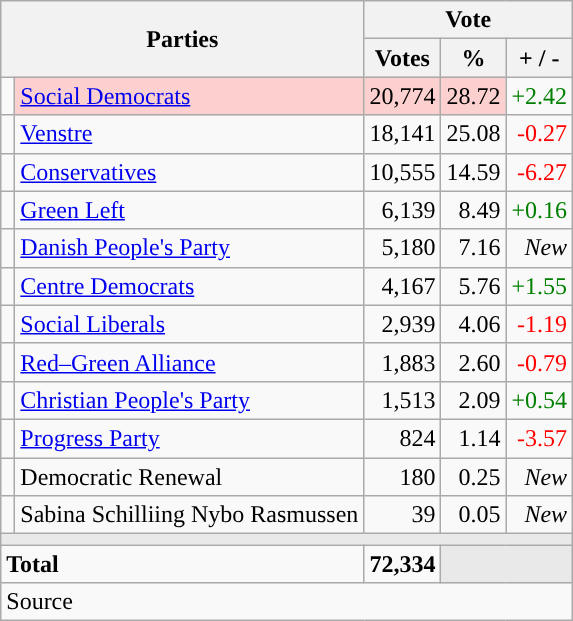<table class="wikitable" style="text-align:right;">
<tr>
<th style="text-align:centre;" rowspan="2" colspan="2" width="225">Parties</th>
<th colspan="3">Vote</th>
</tr>
<tr>
<th width="15">Votes</th>
<th width="15">%</th>
<th width="15">+ / -</th>
</tr>
<tr>
<td width="2" style="color:inherit;background:"></td>
<td bgcolor=#fbd0ce  align="left"><a href='#'>Social Democrats</a></td>
<td bgcolor=#fbd0ce>20,774</td>
<td bgcolor=#fbd0ce>28.72</td>
<td style=color:green;>+2.42</td>
</tr>
<tr>
<td width="2" style="color:inherit;background:"></td>
<td align="left"><a href='#'>Venstre</a></td>
<td>18,141</td>
<td>25.08</td>
<td style=color:red;>-0.27</td>
</tr>
<tr>
<td width="2" style="color:inherit;background:"></td>
<td align="left"><a href='#'>Conservatives</a></td>
<td>10,555</td>
<td>14.59</td>
<td style=color:red;>-6.27</td>
</tr>
<tr>
<td width="2" style="color:inherit;background:"></td>
<td align="left"><a href='#'>Green Left</a></td>
<td>6,139</td>
<td>8.49</td>
<td style=color:green;>+0.16</td>
</tr>
<tr>
<td width="2" style="color:inherit;background:"></td>
<td align="left"><a href='#'>Danish People's Party</a></td>
<td>5,180</td>
<td>7.16</td>
<td><em>New</em></td>
</tr>
<tr>
<td width="2" style="color:inherit;background:"></td>
<td align="left"><a href='#'>Centre Democrats</a></td>
<td>4,167</td>
<td>5.76</td>
<td style=color:green;>+1.55</td>
</tr>
<tr>
<td width="2" style="color:inherit;background:"></td>
<td align="left"><a href='#'>Social Liberals</a></td>
<td>2,939</td>
<td>4.06</td>
<td style=color:red;>-1.19</td>
</tr>
<tr>
<td width="2" style="color:inherit;background:"></td>
<td align="left"><a href='#'>Red–Green Alliance</a></td>
<td>1,883</td>
<td>2.60</td>
<td style=color:red;>-0.79</td>
</tr>
<tr>
<td width="2" style="color:inherit;background:"></td>
<td align="left"><a href='#'>Christian People's Party</a></td>
<td>1,513</td>
<td>2.09</td>
<td style=color:green;>+0.54</td>
</tr>
<tr>
<td width="2" style="color:inherit;background:"></td>
<td align="left"><a href='#'>Progress Party</a></td>
<td>824</td>
<td>1.14</td>
<td style=color:red;>-3.57</td>
</tr>
<tr>
<td width="2" style="color:inherit;background:"></td>
<td align="left">Democratic Renewal</td>
<td>180</td>
<td>0.25</td>
<td><em>New</em></td>
</tr>
<tr>
<td width="2" style="color:inherit;background:"></td>
<td align="left">Sabina Schilliing Nybo Rasmussen</td>
<td>39</td>
<td>0.05</td>
<td><em>New</em></td>
</tr>
<tr>
<td colspan="7" bgcolor="#E9E9E9"></td>
</tr>
<tr>
<td align="left" colspan="2"><strong>Total</strong></td>
<td><strong>72,334</strong></td>
<td bgcolor="#E9E9E9" colspan="2"></td>
</tr>
<tr>
<td align="left" colspan="6">Source</td>
</tr>
</table>
